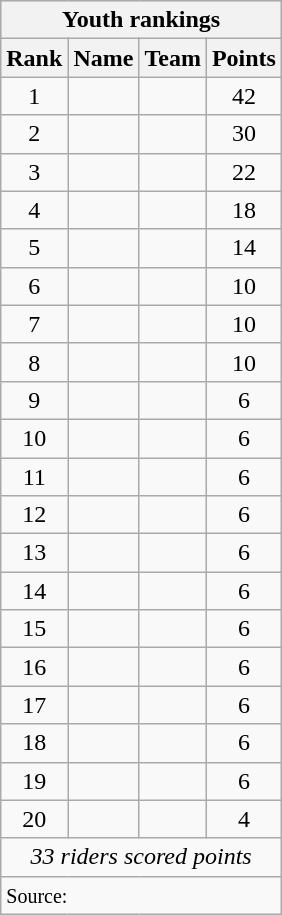<table class="wikitable">
<tr style="background:#ccf;">
<th colspan=4>Youth rankings</th>
</tr>
<tr>
<th>Rank</th>
<th>Name</th>
<th>Team</th>
<th>Points</th>
</tr>
<tr>
<td align=center>1</td>
<td> </td>
<td></td>
<td align=center>42</td>
</tr>
<tr>
<td align=center>2</td>
<td></td>
<td></td>
<td align=center>30</td>
</tr>
<tr>
<td align=center>3</td>
<td></td>
<td></td>
<td align=center>22</td>
</tr>
<tr>
<td align=center>4</td>
<td></td>
<td></td>
<td align=center>18</td>
</tr>
<tr>
<td align=center>5</td>
<td></td>
<td></td>
<td align=center>14</td>
</tr>
<tr>
<td align=center>6</td>
<td></td>
<td></td>
<td align=center>10</td>
</tr>
<tr>
<td align=center>7</td>
<td></td>
<td></td>
<td align=center>10</td>
</tr>
<tr>
<td align=center>8</td>
<td></td>
<td></td>
<td align=center>10</td>
</tr>
<tr>
<td align=center>9</td>
<td></td>
<td></td>
<td align=center>6</td>
</tr>
<tr>
<td align=center>10</td>
<td></td>
<td></td>
<td align=center>6</td>
</tr>
<tr>
<td align=center>11</td>
<td></td>
<td></td>
<td align=center>6</td>
</tr>
<tr>
<td align=center>12</td>
<td></td>
<td></td>
<td align=center>6</td>
</tr>
<tr>
<td align=center>13</td>
<td></td>
<td></td>
<td align=center>6</td>
</tr>
<tr>
<td align=center>14</td>
<td></td>
<td></td>
<td align=center>6</td>
</tr>
<tr>
<td align=center>15</td>
<td></td>
<td></td>
<td align=center>6</td>
</tr>
<tr>
<td align=center>16</td>
<td></td>
<td></td>
<td align=center>6</td>
</tr>
<tr>
<td align=center>17</td>
<td></td>
<td></td>
<td align=center>6</td>
</tr>
<tr>
<td align=center>18</td>
<td></td>
<td></td>
<td align=center>6</td>
</tr>
<tr>
<td align=center>19</td>
<td></td>
<td></td>
<td align=center>6</td>
</tr>
<tr>
<td align=center>20</td>
<td></td>
<td></td>
<td align=center>4</td>
</tr>
<tr>
<td align=center colspan=4><em>33 riders scored points</em></td>
</tr>
<tr>
<td colspan=4><small>Source:</small></td>
</tr>
</table>
